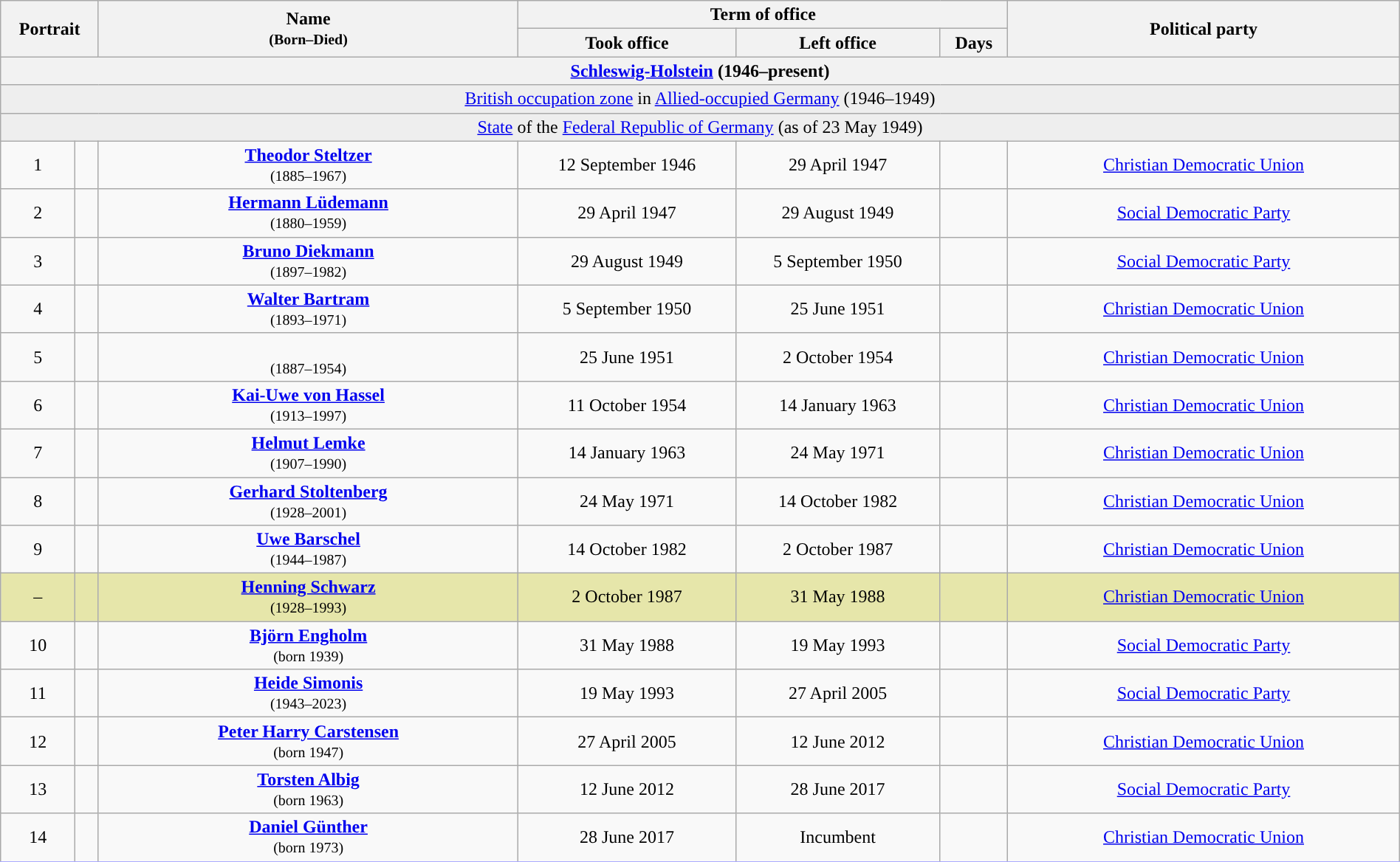<table class="wikitable" style="text-align:center; width:100%; border:1px #AAAAFF solid">
<tr>
<th width=80px rowspan=2 colspan=2>Portrait</th>
<th width=30% rowspan=2>Name<br><small>(Born–Died)</small></th>
<th width=35% colspan=3>Term of office</th>
<th width=28% rowspan=2>Political party</th>
</tr>
<tr>
<th>Took office</th>
<th>Left office</th>
<th>Days</th>
</tr>
<tr>
<th colspan="7"><a href='#'>Schleswig-Holstein</a> (1946–present)</th>
</tr>
<tr>
<td bgcolor=#EEEEEE colspan=8><a href='#'>British occupation zone</a> in <a href='#'>Allied-occupied Germany</a> (1946–1949)</td>
</tr>
<tr>
<td bgcolor=#EEEEEE colspan=8><a href='#'>State</a> of the <a href='#'>Federal Republic of Germany</a> (as of 23 May 1949)</td>
</tr>
<tr>
<td style="background:">1</td>
<td></td>
<td><strong><a href='#'>Theodor Steltzer</a></strong><br><small>(1885–1967)</small></td>
<td>12 September 1946</td>
<td>29 April 1947</td>
<td></td>
<td><a href='#'>Christian Democratic Union</a></td>
</tr>
<tr>
<td style="background:">2</td>
<td></td>
<td><strong><a href='#'>Hermann Lüdemann</a></strong><br><small>(1880–1959)</small></td>
<td>29 April 1947</td>
<td>29 August 1949</td>
<td></td>
<td><a href='#'>Social Democratic Party</a></td>
</tr>
<tr>
<td style="background:">3</td>
<td></td>
<td><strong><a href='#'>Bruno Diekmann</a></strong><br><small>(1897–1982)</small></td>
<td>29 August 1949</td>
<td>5 September 1950</td>
<td></td>
<td><a href='#'>Social Democratic Party</a></td>
</tr>
<tr>
<td style="background:">4</td>
<td></td>
<td><strong><a href='#'>Walter Bartram</a></strong><br><small>(1893–1971)</small></td>
<td>5 September 1950</td>
<td>25 June 1951</td>
<td></td>
<td><a href='#'>Christian Democratic Union</a></td>
</tr>
<tr>
<td style="background:">5</td>
<td></td>
<td><strong></strong><br><small>(1887–1954)</small></td>
<td>25 June 1951</td>
<td>2 October 1954</td>
<td></td>
<td><a href='#'>Christian Democratic Union</a></td>
</tr>
<tr>
<td style="background:">6</td>
<td></td>
<td><strong><a href='#'>Kai-Uwe von Hassel</a></strong><br><small>(1913–1997)</small></td>
<td>11 October 1954</td>
<td>14 January 1963</td>
<td></td>
<td><a href='#'>Christian Democratic Union</a></td>
</tr>
<tr>
<td style="background:">7</td>
<td></td>
<td><strong><a href='#'>Helmut Lemke</a></strong><br><small>(1907–1990)</small></td>
<td>14 January 1963</td>
<td>24 May 1971</td>
<td></td>
<td><a href='#'>Christian Democratic Union</a></td>
</tr>
<tr>
<td style="background:">8</td>
<td></td>
<td><strong><a href='#'>Gerhard Stoltenberg</a></strong><br><small>(1928–2001)</small></td>
<td>24 May 1971</td>
<td>14 October 1982</td>
<td></td>
<td><a href='#'>Christian Democratic Union</a></td>
</tr>
<tr>
<td style="background:">9</td>
<td></td>
<td><strong><a href='#'>Uwe Barschel</a></strong><br><small>(1944–1987)</small></td>
<td>14 October 1982</td>
<td>2 October 1987<br></td>
<td></td>
<td><a href='#'>Christian Democratic Union</a></td>
</tr>
<tr>
<td style="background-color: #E6E6AA" style="background:">–</td>
<td style="background-color: #E6E6AA"></td>
<td style="background-color: #E6E6AA"><strong><a href='#'>Henning Schwarz</a></strong><br><small>(1928–1993)</small><br></td>
<td style="background-color: #E6E6AA">2 October 1987</td>
<td style="background-color: #E6E6AA">31 May 1988</td>
<td style="background-color: #E6E6AA"></td>
<td style="background-color: #E6E6AA"><a href='#'>Christian Democratic Union</a></td>
</tr>
<tr>
<td style="background:">10</td>
<td></td>
<td><strong><a href='#'>Björn Engholm</a></strong><br><small>(born 1939)</small></td>
<td>31 May 1988</td>
<td>19 May 1993</td>
<td></td>
<td><a href='#'>Social Democratic Party</a></td>
</tr>
<tr>
<td style="background:">11</td>
<td></td>
<td><strong><a href='#'>Heide Simonis</a></strong><br><small>(1943–2023)</small></td>
<td>19 May 1993</td>
<td>27 April 2005</td>
<td></td>
<td><a href='#'>Social Democratic Party</a></td>
</tr>
<tr>
<td style="background:">12</td>
<td></td>
<td><strong><a href='#'>Peter Harry Carstensen</a></strong><br><small>(born 1947)</small></td>
<td>27 April 2005</td>
<td>12 June 2012</td>
<td></td>
<td><a href='#'>Christian Democratic Union</a></td>
</tr>
<tr>
<td style="background:">13</td>
<td></td>
<td><strong><a href='#'>Torsten Albig</a></strong><br><small>(born 1963)</small></td>
<td>12 June 2012</td>
<td>28 June 2017</td>
<td></td>
<td><a href='#'>Social Democratic Party</a></td>
</tr>
<tr>
<td style="background:">14</td>
<td></td>
<td><strong><a href='#'>Daniel Günther</a></strong><br><small>(born 1973)</small></td>
<td>28 June 2017</td>
<td>Incumbent</td>
<td></td>
<td><a href='#'>Christian Democratic Union</a></td>
</tr>
<tr>
</tr>
</table>
